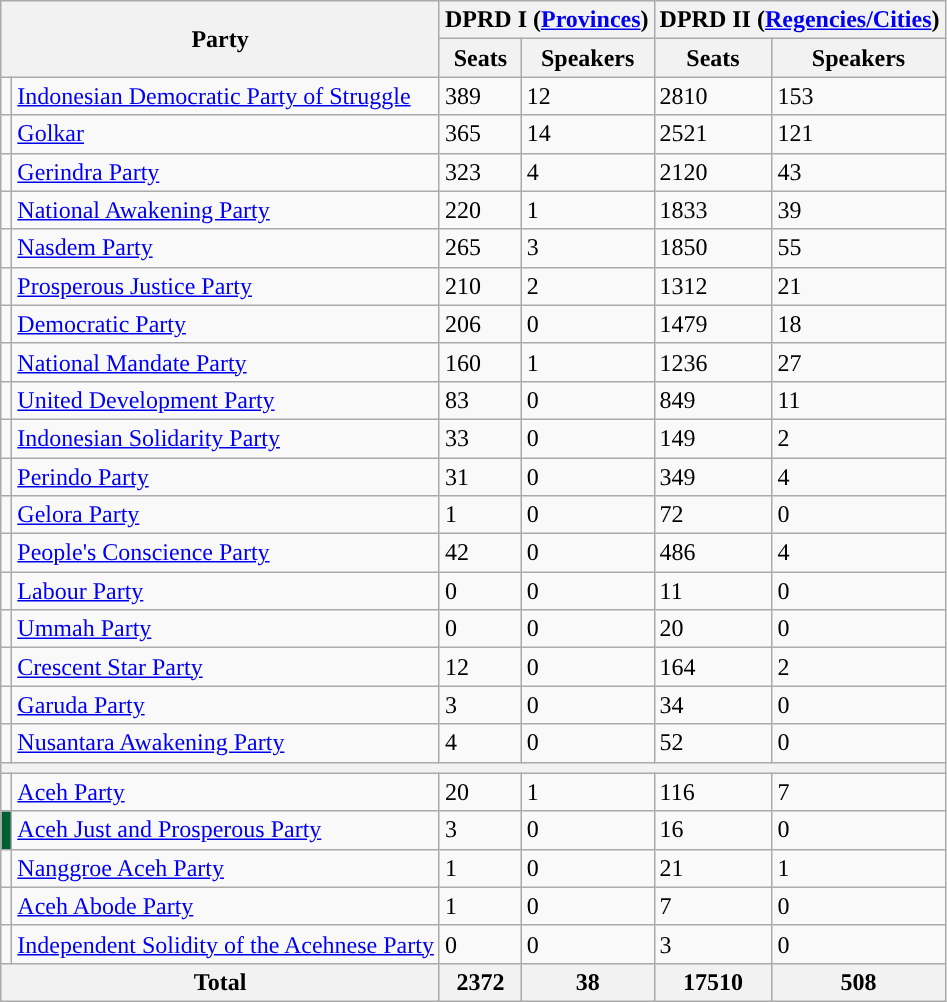<table class="wikitable sortable">
<tr>
<th rowspan=2 colspan=2>Party</th>
<th colspan=2>DPRD I (<a href='#'>Provinces</a>)</th>
<th colspan=2>DPRD II (<a href='#'>Regencies/Cities</a>)</th>
</tr>
<tr>
<th>Seats</th>
<th>Speakers</th>
<th>Seats</th>
<th>Speakers</th>
</tr>
<tr>
<td style="background-color: "></td>
<td><a href='#'>Indonesian Democratic Party of Struggle</a></td>
<td>389</td>
<td>12</td>
<td>2810</td>
<td>153</td>
</tr>
<tr>
<td style="background-color: "></td>
<td><a href='#'>Golkar</a></td>
<td>365</td>
<td>14</td>
<td>2521</td>
<td>121</td>
</tr>
<tr>
<td style="background-color: "></td>
<td><a href='#'>Gerindra Party</a></td>
<td>323</td>
<td>4</td>
<td>2120</td>
<td>43</td>
</tr>
<tr>
<td style="background-color: "></td>
<td><a href='#'>National Awakening Party</a></td>
<td>220</td>
<td>1</td>
<td>1833</td>
<td>39</td>
</tr>
<tr>
<td style="background-color: "></td>
<td><a href='#'>Nasdem Party</a></td>
<td>265</td>
<td>3</td>
<td>1850</td>
<td>55</td>
</tr>
<tr>
<td style="background-color: "></td>
<td><a href='#'>Prosperous Justice Party</a></td>
<td>210</td>
<td>2</td>
<td>1312</td>
<td>21</td>
</tr>
<tr>
<td style="background-color: "></td>
<td><a href='#'>Democratic Party</a></td>
<td>206</td>
<td>0</td>
<td>1479</td>
<td>18</td>
</tr>
<tr>
<td style="background-color: "></td>
<td><a href='#'>National Mandate Party</a></td>
<td>160</td>
<td>1</td>
<td>1236</td>
<td>27</td>
</tr>
<tr>
<td style="background-color: "></td>
<td><a href='#'>United Development Party</a></td>
<td>83</td>
<td>0</td>
<td>849</td>
<td>11</td>
</tr>
<tr>
<td style="background-color: "></td>
<td><a href='#'>Indonesian Solidarity Party</a></td>
<td>33</td>
<td>0</td>
<td>149</td>
<td>2</td>
</tr>
<tr>
<td style="background-color: "></td>
<td><a href='#'>Perindo Party</a></td>
<td>31</td>
<td>0</td>
<td>349</td>
<td>4</td>
</tr>
<tr>
<td style="background-color: "></td>
<td><a href='#'>Gelora Party</a></td>
<td>1</td>
<td>0</td>
<td>72</td>
<td>0</td>
</tr>
<tr>
<td style="background-color: "></td>
<td><a href='#'>People's Conscience Party</a></td>
<td>42</td>
<td>0</td>
<td>486</td>
<td>4</td>
</tr>
<tr>
<td style="background-color: "></td>
<td><a href='#'>Labour Party</a></td>
<td>0</td>
<td>0</td>
<td>11</td>
<td>0</td>
</tr>
<tr>
<td style="background-color: "></td>
<td><a href='#'>Ummah Party</a></td>
<td>0</td>
<td>0</td>
<td>20</td>
<td>0</td>
</tr>
<tr>
<td style="background-color: "></td>
<td><a href='#'>Crescent Star Party</a></td>
<td>12</td>
<td>0</td>
<td>164</td>
<td>2</td>
</tr>
<tr>
<td style="background-color: "></td>
<td><a href='#'>Garuda Party</a></td>
<td>3</td>
<td>0</td>
<td>34</td>
<td>0</td>
</tr>
<tr>
<td style="background-color: "></td>
<td><a href='#'>Nusantara Awakening Party</a></td>
<td>4</td>
<td>0</td>
<td>52</td>
<td>0</td>
</tr>
<tr>
<th colspan=9></th>
</tr>
<tr>
<td style="background-color: "></td>
<td><a href='#'>Aceh Party</a></td>
<td>20</td>
<td>1</td>
<td>116</td>
<td>7</td>
</tr>
<tr>
<td style="background-color:#005D34"></td>
<td><a href='#'>Aceh Just and Prosperous Party</a></td>
<td>3</td>
<td>0</td>
<td>16</td>
<td>0</td>
</tr>
<tr>
<td style="background-color: "></td>
<td><a href='#'>Nanggroe Aceh Party</a></td>
<td>1</td>
<td>0</td>
<td>21</td>
<td>1</td>
</tr>
<tr>
<td style="background-color: "></td>
<td><a href='#'>Aceh Abode Party</a></td>
<td>1</td>
<td>0</td>
<td>7</td>
<td>0</td>
</tr>
<tr>
<td style="background-color: "></td>
<td><a href='#'>Independent Solidity of the Acehnese Party</a></td>
<td>0</td>
<td>0</td>
<td>3</td>
<td>0</td>
</tr>
<tr>
<th colspan=2><strong>Total</strong></th>
<th>2372</th>
<th>38</th>
<th>17510</th>
<th>508</th>
</tr>
</table>
